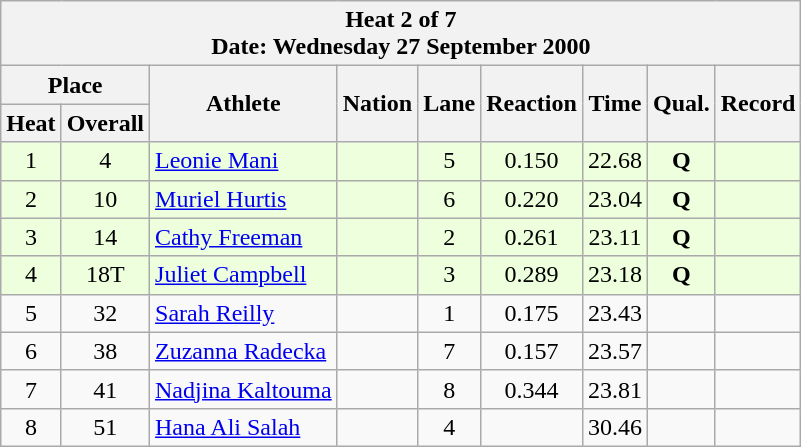<table class="wikitable sortable">
<tr>
<th colspan=9>Heat 2 of 7 <br> Date: Wednesday 27 September 2000 <br></th>
</tr>
<tr>
<th colspan=2>Place</th>
<th rowspan=2>Athlete</th>
<th rowspan=2>Nation</th>
<th rowspan=2>Lane</th>
<th rowspan=2>Reaction</th>
<th rowspan=2>Time</th>
<th rowspan=2>Qual.</th>
<th rowspan=2>Record</th>
</tr>
<tr>
<th>Heat</th>
<th>Overall</th>
</tr>
<tr bgcolor = "eeffdd">
<td align="center">1</td>
<td align="center">4</td>
<td align="left"><a href='#'>Leonie Mani</a></td>
<td align="left"></td>
<td align="center">5</td>
<td align="center">0.150</td>
<td align="center">22.68</td>
<td align="center"><strong>Q </strong></td>
<td align="center"></td>
</tr>
<tr bgcolor = "eeffdd">
<td align="center">2</td>
<td align="center">10</td>
<td align="left"><a href='#'>Muriel Hurtis</a></td>
<td align="left"></td>
<td align="center">6</td>
<td align="center">0.220</td>
<td align="center">23.04</td>
<td align="center"><strong>Q </strong></td>
<td align="center"></td>
</tr>
<tr bgcolor = "eeffdd">
<td align="center">3</td>
<td align="center">14</td>
<td align="left"><a href='#'>Cathy Freeman</a></td>
<td align="left"></td>
<td align="center">2</td>
<td align="center">0.261</td>
<td align="center">23.11</td>
<td align="center"><strong>Q</strong></td>
<td align="center"></td>
</tr>
<tr bgcolor = "eeffdd">
<td align="center">4</td>
<td align="center">18T</td>
<td align="left"><a href='#'>Juliet Campbell</a></td>
<td align="left"></td>
<td align="center">3</td>
<td align="center">0.289</td>
<td align="center">23.18</td>
<td align="center"><strong>Q</strong></td>
<td align="center"></td>
</tr>
<tr>
<td align="center">5</td>
<td align="center">32</td>
<td align="left"><a href='#'>Sarah Reilly</a></td>
<td align="left"></td>
<td align="center">1</td>
<td align="center">0.175</td>
<td align="center">23.43</td>
<td align="center"></td>
<td align="center"></td>
</tr>
<tr>
<td align="center">6</td>
<td align="center">38</td>
<td align="left"><a href='#'>Zuzanna Radecka</a></td>
<td align="left"></td>
<td align="center">7</td>
<td align="center">0.157</td>
<td align="center">23.57</td>
<td align="center"></td>
<td align="center"></td>
</tr>
<tr>
<td align="center">7</td>
<td align="center">41</td>
<td align="left"><a href='#'>Nadjina Kaltouma</a></td>
<td align="left"></td>
<td align="center">8</td>
<td align="center">0.344</td>
<td align="center">23.81</td>
<td align="center"></td>
<td align="center"></td>
</tr>
<tr>
<td align="center">8</td>
<td align="center">51</td>
<td align="left"><a href='#'>Hana Ali Salah</a></td>
<td align="left"></td>
<td align="center">4</td>
<td align="center"></td>
<td align="center">30.46</td>
<td align="center"></td>
<td align="center"></td>
</tr>
</table>
